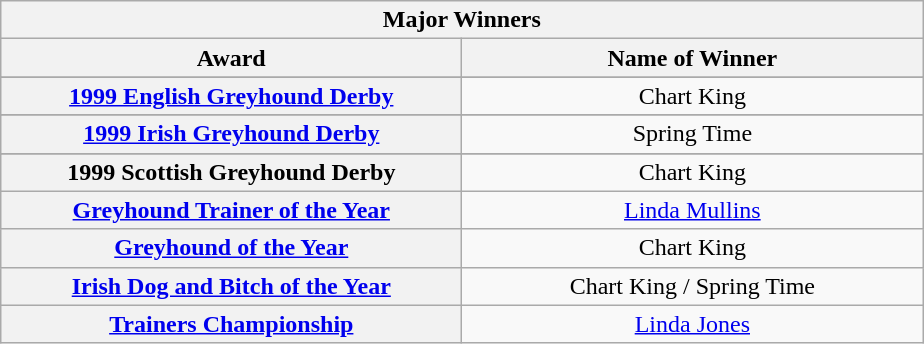<table class="wikitable">
<tr>
<th colspan="2">Major Winners</th>
</tr>
<tr>
<th width=300>Award</th>
<th width=300>Name of Winner</th>
</tr>
<tr>
</tr>
<tr align=center>
<th><a href='#'>1999 English Greyhound Derby</a></th>
<td>Chart King </td>
</tr>
<tr>
</tr>
<tr align=center>
<th><a href='#'>1999 Irish Greyhound Derby</a></th>
<td>Spring Time </td>
</tr>
<tr>
</tr>
<tr align=center>
<th>1999 Scottish Greyhound Derby</th>
<td>Chart King </td>
</tr>
<tr align=center>
<th><a href='#'>Greyhound Trainer of the Year</a></th>
<td><a href='#'>Linda Mullins</a></td>
</tr>
<tr align=center>
<th><a href='#'>Greyhound of the Year</a></th>
<td>Chart King</td>
</tr>
<tr align=center>
<th><a href='#'>Irish Dog and Bitch of the Year</a></th>
<td>Chart King / Spring Time</td>
</tr>
<tr align=center>
<th><a href='#'>Trainers Championship</a></th>
<td><a href='#'>Linda Jones</a></td>
</tr>
</table>
